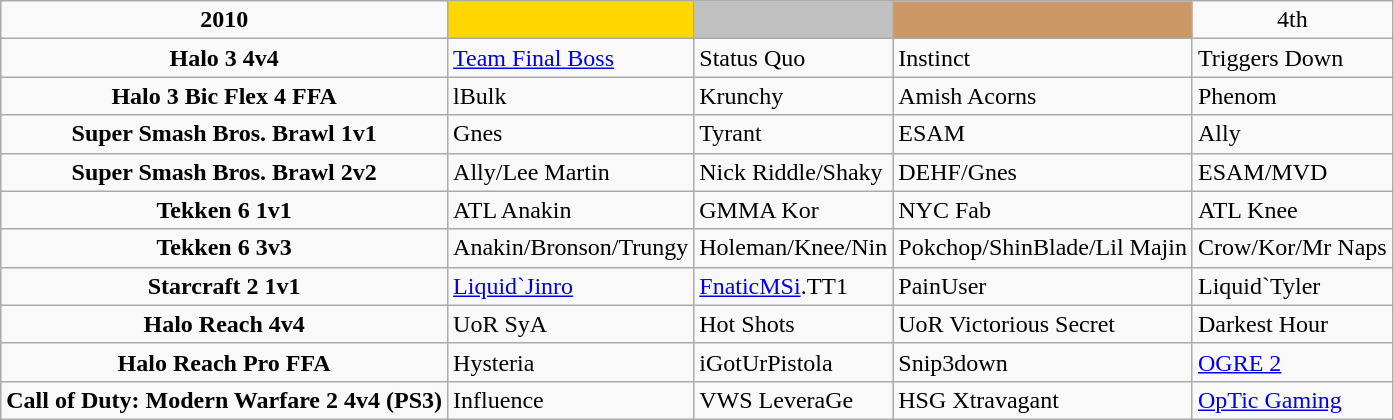<table class="wikitable" style="text-align:left">
<tr>
<td style="text-align:center"><strong>2010</strong></td>
<td style="text-align:center; background:gold;"></td>
<td style="text-align:center; background:silver;"></td>
<td style="text-align:center; background:#c96;"></td>
<td style="text-align:center">4th</td>
</tr>
<tr>
<td style="text-align:center"><strong>Halo 3 4v4</strong></td>
<td> <a href='#'>Team Final Boss</a></td>
<td> Status Quo</td>
<td> Instinct</td>
<td> Triggers Down</td>
</tr>
<tr>
<td style="text-align:center"><strong>Halo 3 Bic Flex 4 FFA</strong></td>
<td> lBulk</td>
<td> Krunchy</td>
<td> Amish Acorns</td>
<td> Phenom</td>
</tr>
<tr>
<td style="text-align:center"><strong>Super Smash Bros. Brawl 1v1</strong></td>
<td> Gnes</td>
<td> Tyrant</td>
<td> ESAM</td>
<td> Ally</td>
</tr>
<tr>
<td style="text-align:center"><strong>Super Smash Bros. Brawl 2v2</strong></td>
<td> Ally/Lee Martin</td>
<td> Nick Riddle/Shaky</td>
<td> DEHF/Gnes</td>
<td> ESAM/MVD</td>
</tr>
<tr>
<td style="text-align:center"><strong>Tekken 6 1v1</strong></td>
<td> ATL Anakin</td>
<td> GMMA Kor</td>
<td> NYC Fab</td>
<td> ATL Knee</td>
</tr>
<tr>
<td style="text-align:center"><strong>Tekken 6 3v3</strong></td>
<td> Anakin/Bronson/Trungy</td>
<td> Holeman/Knee/Nin</td>
<td> Pokchop/ShinBlade/Lil Majin</td>
<td> Crow/Kor/Mr Naps</td>
</tr>
<tr>
<td style="text-align:center"><strong>Starcraft 2 1v1</strong></td>
<td> <a href='#'>Liquid`Jinro</a></td>
<td> <a href='#'>FnaticMSi</a>.TT1</td>
<td> PainUser</td>
<td> Liquid`Tyler</td>
</tr>
<tr>
<td style="text-align:center"><strong>Halo Reach 4v4</strong></td>
<td> UoR SyA</td>
<td> Hot Shots</td>
<td> UoR Victorious Secret</td>
<td> Darkest Hour</td>
</tr>
<tr>
<td style="text-align:center"><strong>Halo Reach Pro FFA</strong></td>
<td> Hysteria</td>
<td> iGotUrPistola</td>
<td> Snip3down</td>
<td> <a href='#'>OGRE 2</a></td>
</tr>
<tr>
<td style="text-align:center"><strong>Call of Duty: Modern Warfare 2 4v4 (PS3)</strong></td>
<td> Influence</td>
<td> VWS LeveraGe</td>
<td> HSG Xtravagant</td>
<td> <a href='#'>OpTic Gaming</a></td>
</tr>
</table>
